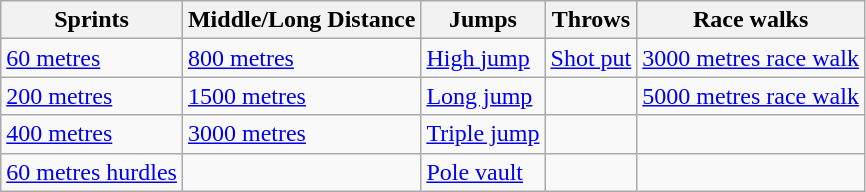<table class="wikitable">
<tr>
<th>Sprints</th>
<th>Middle/Long Distance</th>
<th>Jumps</th>
<th>Throws</th>
<th>Race walks</th>
</tr>
<tr>
<td><a href='#'>60 metres</a></td>
<td><a href='#'>800 metres</a></td>
<td><a href='#'>High jump</a></td>
<td><a href='#'>Shot put</a></td>
<td><a href='#'>3000 metres race walk</a></td>
</tr>
<tr>
<td><a href='#'>200 metres</a></td>
<td><a href='#'>1500 metres</a></td>
<td><a href='#'>Long jump</a></td>
<td></td>
<td><a href='#'>5000 metres race walk</a></td>
</tr>
<tr>
<td><a href='#'>400 metres</a></td>
<td><a href='#'>3000 metres</a></td>
<td><a href='#'>Triple jump</a></td>
<td></td>
<td></td>
</tr>
<tr>
<td><a href='#'>60 metres hurdles</a></td>
<td></td>
<td><a href='#'>Pole vault</a></td>
<td></td>
<td></td>
</tr>
</table>
